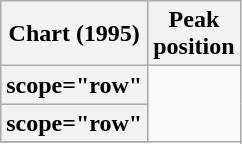<table class="wikitable sortable plainrowheaders">
<tr>
<th scope="col">Chart (1995)</th>
<th scope="col">Peak<br>position</th>
</tr>
<tr>
<th>scope="row"</th>
</tr>
<tr>
<th>scope="row"</th>
</tr>
<tr>
</tr>
</table>
